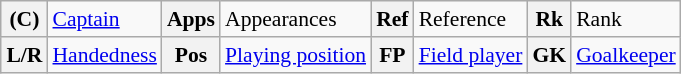<table class="wikitable" style="text-align: left; font-size: 90%; margin-left: 1em;">
<tr>
<th>(C)</th>
<td><a href='#'>Captain</a></td>
<th>Apps</th>
<td>Appearances</td>
<th>Ref</th>
<td>Reference</td>
<th>Rk</th>
<td>Rank</td>
</tr>
<tr>
<th>L/R</th>
<td><a href='#'>Handedness</a></td>
<th>Pos</th>
<td><a href='#'>Playing position</a></td>
<th>FP</th>
<td><a href='#'>Field player</a></td>
<th>GK</th>
<td><a href='#'>Goalkeeper</a></td>
</tr>
</table>
